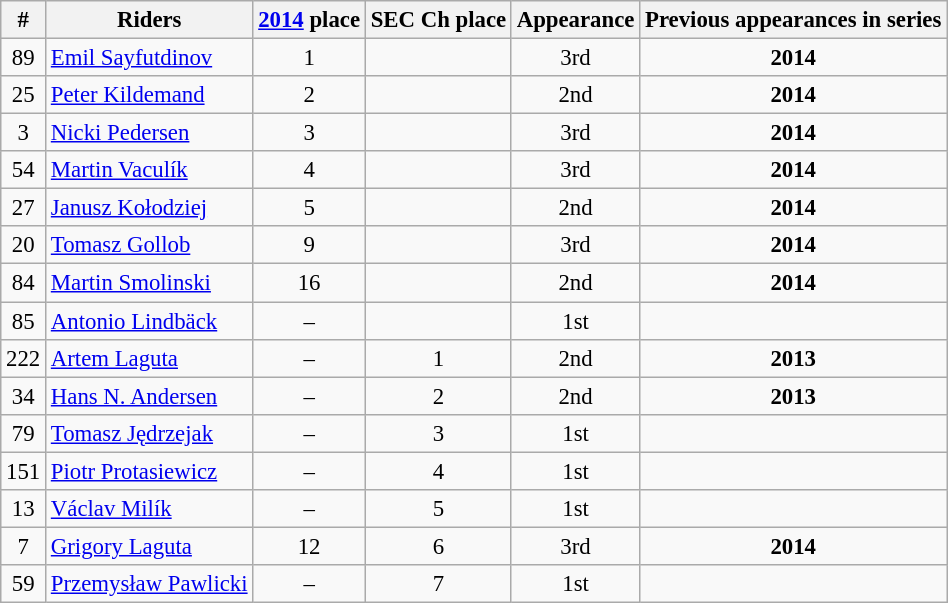<table class="wikitable" style="text-align: center; font-size: 95%">
<tr>
<th>#</th>
<th>Riders</th>
<th><a href='#'>2014</a> place</th>
<th>SEC Ch place</th>
<th>Appearance</th>
<th>Previous appearances in series</th>
</tr>
<tr>
<td>89</td>
<td align=left> <a href='#'>Emil Sayfutdinov</a></td>
<td>1</td>
<td></td>
<td>3rd</td>
<td><strong>2014</strong></td>
</tr>
<tr>
<td>25</td>
<td align=left> <a href='#'>Peter Kildemand</a></td>
<td>2</td>
<td></td>
<td>2nd</td>
<td><strong>2014</strong></td>
</tr>
<tr>
<td>3</td>
<td align=left> <a href='#'>Nicki Pedersen</a></td>
<td>3</td>
<td></td>
<td>3rd</td>
<td><strong>2014</strong></td>
</tr>
<tr>
<td>54</td>
<td align=left> <a href='#'>Martin Vaculík</a></td>
<td>4</td>
<td></td>
<td>3rd</td>
<td><strong>2014</strong></td>
</tr>
<tr>
<td>27</td>
<td align=left> <a href='#'>Janusz Kołodziej</a></td>
<td>5</td>
<td></td>
<td>2nd</td>
<td><strong>2014</strong></td>
</tr>
<tr>
<td>20</td>
<td align=left> <a href='#'>Tomasz Gollob</a></td>
<td>9</td>
<td></td>
<td>3rd</td>
<td><strong>2014</strong></td>
</tr>
<tr>
<td>84</td>
<td align=left> <a href='#'>Martin Smolinski</a></td>
<td>16</td>
<td></td>
<td>2nd</td>
<td><strong>2014</strong></td>
</tr>
<tr>
<td>85</td>
<td align=left> <a href='#'>Antonio Lindbäck</a></td>
<td>–</td>
<td></td>
<td>1st</td>
<td></td>
</tr>
<tr>
<td>222</td>
<td align=left> <a href='#'>Artem Laguta</a></td>
<td>–</td>
<td>1</td>
<td>2nd</td>
<td><strong>2013</strong></td>
</tr>
<tr>
<td>34</td>
<td align=left> <a href='#'>Hans N. Andersen</a></td>
<td>–</td>
<td>2</td>
<td>2nd</td>
<td><strong>2013</strong></td>
</tr>
<tr>
<td>79</td>
<td align=left> <a href='#'>Tomasz Jędrzejak</a></td>
<td>–</td>
<td>3</td>
<td>1st</td>
<td></td>
</tr>
<tr>
<td>151</td>
<td align=left> <a href='#'>Piotr Protasiewicz</a></td>
<td>–</td>
<td>4</td>
<td>1st</td>
<td></td>
</tr>
<tr>
<td>13</td>
<td align=left> <a href='#'>Václav Milík</a></td>
<td>–</td>
<td>5</td>
<td>1st</td>
<td></td>
</tr>
<tr>
<td>7</td>
<td align=left> <a href='#'>Grigory Laguta</a></td>
<td>12</td>
<td>6</td>
<td>3rd</td>
<td><strong>2014</strong></td>
</tr>
<tr>
<td>59</td>
<td align=left> <a href='#'>Przemysław Pawlicki</a></td>
<td>–</td>
<td>7</td>
<td>1st</td>
<td></td>
</tr>
</table>
